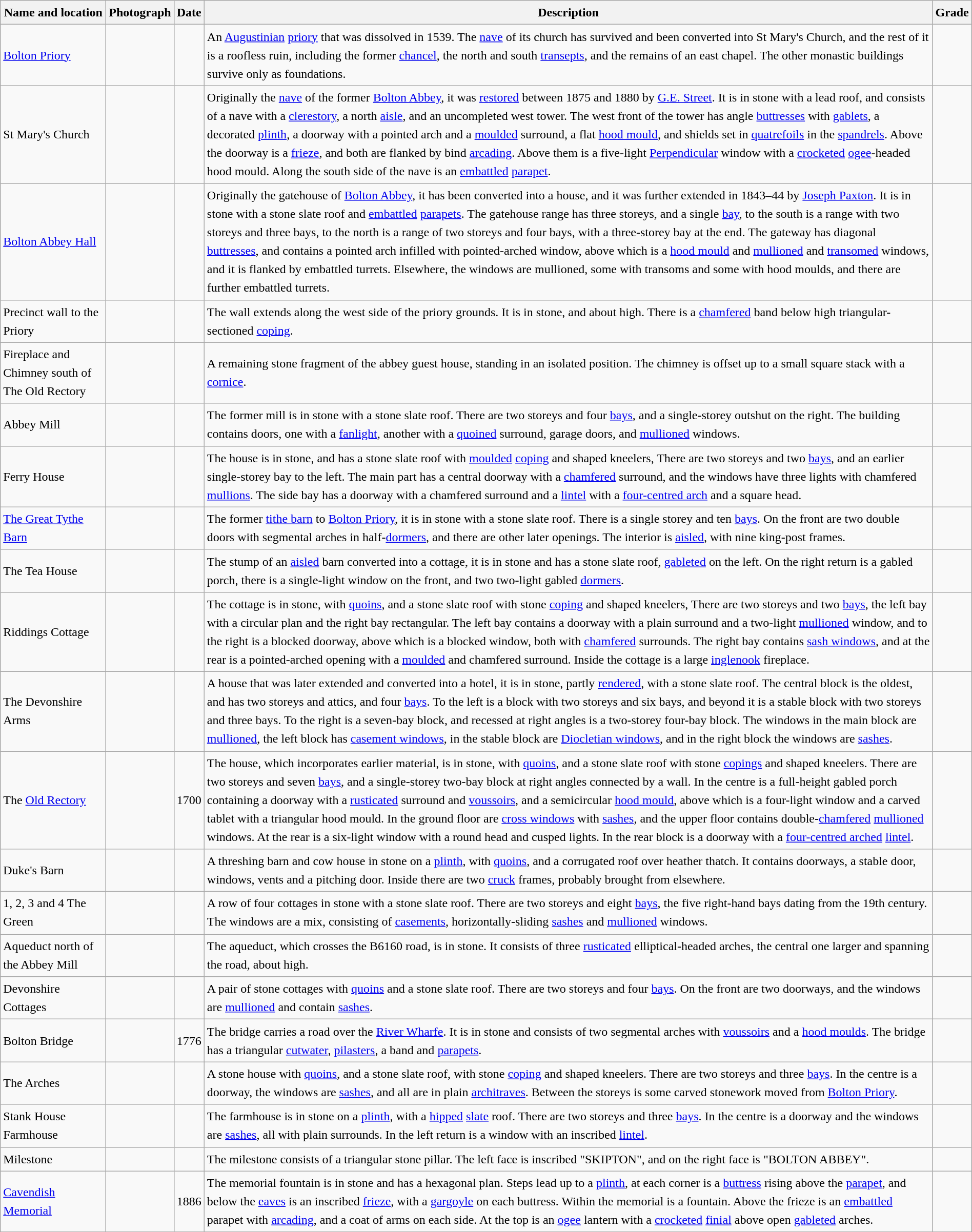<table class="wikitable sortable plainrowheaders" style="width:100%; border:0px; text-align:left; line-height:150%">
<tr>
<th width=130>Name and location</th>
<th class="unsortable">Photograph</th>
<th>Date</th>
<th class="unsortable">Description</th>
<th>Grade</th>
</tr>
<tr>
<td><a href='#'>Bolton Priory</a><br><small></small></td>
<td></td>
<td align="center"></td>
<td>An <a href='#'>Augustinian</a> <a href='#'>priory</a> that was dissolved in 1539.  The <a href='#'>nave</a> of its church has survived and been converted into St Mary's Church, and the rest of it is a roofless ruin, including the former <a href='#'>chancel</a>, the north and south <a href='#'>transepts</a>, and the remains of an east chapel.  The other monastic buildings survive only as foundations.</td>
<td align="center" ></td>
</tr>
<tr>
<td>St Mary's Church<br><small></small></td>
<td></td>
<td align="center"></td>
<td>Originally the <a href='#'>nave</a> of the former <a href='#'>Bolton Abbey</a>, it was <a href='#'>restored</a> between 1875 and 1880 by <a href='#'>G.E. Street</a>.  It is in stone with a lead roof, and consists of a nave with a <a href='#'>clerestory</a>, a north <a href='#'>aisle</a>, and an uncompleted west tower.  The west front of the tower has angle <a href='#'>buttresses</a> with <a href='#'>gablets</a>, a decorated <a href='#'>plinth</a>, a doorway with a pointed arch and a <a href='#'>moulded</a> surround, a flat <a href='#'>hood mould</a>, and shields set in <a href='#'>quatrefoils</a> in the <a href='#'>spandrels</a>.  Above the doorway is a <a href='#'>frieze</a>, and both are flanked by bind <a href='#'>arcading</a>.  Above them is a five-light <a href='#'>Perpendicular</a> window with a <a href='#'>crocketed</a> <a href='#'>ogee</a>-headed hood mould.  Along the south side of the nave is an <a href='#'>embattled</a> <a href='#'>parapet</a>.</td>
<td align="center" ></td>
</tr>
<tr>
<td><a href='#'>Bolton Abbey Hall</a><br><small></small></td>
<td></td>
<td align="center"></td>
<td>Originally the gatehouse of <a href='#'>Bolton Abbey</a>, it has been converted into a house, and it was further extended in 1843–44 by <a href='#'>Joseph Paxton</a>.  It is in stone with a stone slate roof and <a href='#'>embattled</a> <a href='#'>parapets</a>.  The gatehouse range has three storeys, and a single <a href='#'>bay</a>, to the south is a range with two storeys and three bays, to the north is a range of two storeys and four bays, with a three-storey bay at the end.  The gateway has diagonal <a href='#'>buttresses</a>, and contains a pointed arch infilled with pointed-arched window, above which is a <a href='#'>hood mould</a> and <a href='#'>mullioned</a> and <a href='#'>transomed</a> windows, and it is flanked by embattled turrets.  Elsewhere, the windows are mullioned, some with transoms and some with hood moulds, and there are further embattled turrets.</td>
<td align="center" ></td>
</tr>
<tr>
<td>Precinct wall to the Priory<br><small></small></td>
<td></td>
<td align="center"></td>
<td>The wall extends along the west side of the priory grounds.  It is in stone, and about  high.  There is a <a href='#'>chamfered</a> band below high triangular-sectioned <a href='#'>coping</a>.</td>
<td align="center" ></td>
</tr>
<tr>
<td>Fireplace and Chimney south of The Old Rectory<br><small></small></td>
<td></td>
<td align="center"></td>
<td>A remaining stone fragment of the abbey guest house, standing in an isolated position.  The chimney is offset up to a small square stack with a <a href='#'>cornice</a>.</td>
<td align="center" ></td>
</tr>
<tr>
<td>Abbey Mill<br><small></small></td>
<td></td>
<td align="center"></td>
<td>The former mill is in stone with a stone slate roof.  There are two storeys and four <a href='#'>bays</a>, and a single-storey outshut on the right.  The building contains doors, one with a <a href='#'>fanlight</a>, another with a <a href='#'>quoined</a> surround, garage doors, and <a href='#'>mullioned</a> windows.</td>
<td align="center" ></td>
</tr>
<tr>
<td>Ferry House<br><small></small></td>
<td></td>
<td align="center"></td>
<td>The house is in stone, and has a stone slate roof with <a href='#'>moulded</a> <a href='#'>coping</a> and shaped kneelers,  There are two storeys and two <a href='#'>bays</a>, and an earlier single-storey bay to the left.  The main part has a central doorway with a <a href='#'>chamfered</a> surround, and the windows have three lights with chamfered <a href='#'>mullions</a>.  The side bay has a doorway with a chamfered surround and a <a href='#'>lintel</a> with a <a href='#'>four-centred arch</a> and a square head.</td>
<td align="center" ></td>
</tr>
<tr>
<td><a href='#'>The Great Tythe Barn</a><br><small></small></td>
<td></td>
<td align="center"></td>
<td>The former <a href='#'>tithe barn</a> to <a href='#'>Bolton Priory</a>, it is in stone with a stone slate roof.  There is a single storey and ten <a href='#'>bays</a>.  On the front are two double doors with segmental arches in half-<a href='#'>dormers</a>, and there are other later openings.  The interior is <a href='#'>aisled</a>, with nine king-post frames.</td>
<td align="center" ></td>
</tr>
<tr>
<td>The Tea House<br><small></small></td>
<td></td>
<td align="center"></td>
<td>The stump of an <a href='#'>aisled</a> barn converted into a cottage, it is in stone and has a stone slate roof, <a href='#'>gableted</a> on the left.  On the right return is a gabled porch, there is a single-light window on the front, and two two-light gabled <a href='#'>dormers</a>.</td>
<td align="center" ></td>
</tr>
<tr>
<td>Riddings Cottage<br><small></small></td>
<td></td>
<td align="center"></td>
<td>The cottage is in stone, with <a href='#'>quoins</a>, and a stone slate roof with stone <a href='#'>coping</a> and shaped kneelers,  There are two storeys and two <a href='#'>bays</a>, the left bay with a circular plan and the right bay rectangular.  The left bay contains a doorway with a plain surround and a two-light <a href='#'>mullioned</a> window, and to the right is a blocked doorway, above which is a blocked window, both with <a href='#'>chamfered</a> surrounds.  The right bay contains <a href='#'>sash windows</a>,  and at the rear is a pointed-arched opening with a <a href='#'>moulded</a> and chamfered surround.  Inside the cottage is a large <a href='#'>inglenook</a> fireplace.</td>
<td align="center" ></td>
</tr>
<tr>
<td>The Devonshire Arms<br><small></small></td>
<td></td>
<td align="center"></td>
<td>A house that was later extended and converted into a hotel, it is in stone, partly <a href='#'>rendered</a>, with a stone slate roof.  The central block is the oldest, and has two storeys and attics, and four <a href='#'>bays</a>.  To the left is a block with two storeys and six bays, and beyond it is a stable block with two storeys and three bays.  To the right is a seven-bay block, and recessed at right angles is a two-storey four-bay block.  The windows in the main block are <a href='#'>mullioned</a>, the left block has <a href='#'>casement windows</a>, in the stable block are <a href='#'>Diocletian windows</a>, and in the right block the windows are <a href='#'>sashes</a>.</td>
<td align="center" ></td>
</tr>
<tr>
<td>The <a href='#'>Old Rectory</a><br><small></small></td>
<td></td>
<td align="center">1700</td>
<td>The house, which incorporates earlier material, is in stone, with <a href='#'>quoins</a>, and a stone slate roof with stone <a href='#'>copings</a> and shaped kneelers.  There are two storeys and seven <a href='#'>bays</a>, and a single-storey two-bay block at right angles connected by a wall.  In the centre is a full-height gabled porch containing a doorway with a <a href='#'>rusticated</a> surround and <a href='#'>voussoirs</a>, and a semicircular <a href='#'>hood mould</a>, above which is a four-light window and a carved tablet with a triangular hood mould.  In the ground floor are <a href='#'>cross windows</a> with <a href='#'>sashes</a>, and the upper floor contains double-<a href='#'>chamfered</a> <a href='#'>mullioned</a> windows.  At the rear is a six-light window with a round head and cusped lights.  In the rear block is a doorway with a <a href='#'>four-centred arched</a> <a href='#'>lintel</a>.</td>
<td align="center" ></td>
</tr>
<tr>
<td>Duke's Barn<br><small></small></td>
<td></td>
<td align="center"></td>
<td>A threshing barn and cow house in stone on a <a href='#'>plinth</a>, with <a href='#'>quoins</a>, and a corrugated roof over heather thatch.  It contains doorways, a stable door, windows, vents and a pitching door.  Inside there are two <a href='#'>cruck</a> frames, probably brought from elsewhere.</td>
<td align="center" ></td>
</tr>
<tr>
<td>1, 2, 3 and 4 The Green<br><small></small></td>
<td></td>
<td align="center"></td>
<td>A row of four cottages in stone with a stone slate roof.  There are two storeys and eight <a href='#'>bays</a>, the five right-hand bays dating from the 19th century.  The windows are a mix, consisting of <a href='#'>casements</a>, horizontally-sliding <a href='#'>sashes</a> and <a href='#'>mullioned</a> windows.</td>
<td align="center" ></td>
</tr>
<tr>
<td>Aqueduct north of the Abbey Mill<br><small></small></td>
<td></td>
<td align="center"></td>
<td>The aqueduct, which crosses the B6160 road, is in stone.  It consists of three <a href='#'>rusticated</a> elliptical-headed arches, the central one larger and spanning the road, about  high.</td>
<td align="center" ></td>
</tr>
<tr>
<td>Devonshire Cottages<br><small></small></td>
<td></td>
<td align="center"></td>
<td>A pair of stone cottages with <a href='#'>quoins</a> and a stone slate roof.  There are two storeys and four <a href='#'>bays</a>.  On the front are two doorways, and the windows are <a href='#'>mullioned</a> and contain <a href='#'>sashes</a>.</td>
<td align="center" ></td>
</tr>
<tr>
<td>Bolton Bridge<br><small></small></td>
<td></td>
<td align="center">1776</td>
<td>The bridge carries a road over the <a href='#'>River Wharfe</a>.  It is in stone and consists of two segmental arches with <a href='#'>voussoirs</a> and a <a href='#'>hood moulds</a>.  The bridge has a triangular <a href='#'>cutwater</a>, <a href='#'>pilasters</a>, a band and <a href='#'>parapets</a>.</td>
<td align="center" ></td>
</tr>
<tr>
<td>The Arches<br><small></small></td>
<td></td>
<td align="center"></td>
<td>A stone house with <a href='#'>quoins</a>, and a stone slate roof, with stone <a href='#'>coping</a> and shaped kneelers.  There are two storeys and three <a href='#'>bays</a>.  In the centre is a doorway, the windows are <a href='#'>sashes</a>, and all are in plain <a href='#'>architraves</a>.  Between the storeys is some carved stonework moved from <a href='#'>Bolton Priory</a>.</td>
<td align="center" ></td>
</tr>
<tr>
<td>Stank House Farmhouse<br><small></small></td>
<td></td>
<td align="center"></td>
<td>The farmhouse is in stone on a <a href='#'>plinth</a>, with a <a href='#'>hipped</a> <a href='#'>slate</a> roof.  There are two storeys and three <a href='#'>bays</a>.  In the centre is a doorway and the windows are <a href='#'>sashes</a>, all with plain surrounds.  In the left return is a window with an inscribed <a href='#'>lintel</a>.</td>
<td align="center" ></td>
</tr>
<tr>
<td>Milestone<br><small></small></td>
<td></td>
<td align="center"></td>
<td>The milestone consists of a triangular stone pillar.  The left face is inscribed "SKIPTON", and on the right face is "BOLTON ABBEY".</td>
<td align="center" ></td>
</tr>
<tr>
<td><a href='#'>Cavendish Memorial</a><br><small></small></td>
<td></td>
<td align="center">1886</td>
<td>The memorial fountain is in stone and has a hexagonal plan. Steps lead up to a <a href='#'>plinth</a>, at each corner is a <a href='#'>buttress</a> rising above the <a href='#'>parapet</a>, and below the <a href='#'>eaves</a> is an inscribed <a href='#'>frieze</a>, with a <a href='#'>gargoyle</a> on each buttress.  Within the memorial is a fountain.  Above the frieze is an <a href='#'>embattled</a> parapet with <a href='#'>arcading</a>, and a coat of arms on each side.  At the top is an <a href='#'>ogee</a> lantern with a <a href='#'>crocketed</a> <a href='#'>finial</a> above open <a href='#'>gableted</a> arches.</td>
<td align="center" ></td>
</tr>
<tr>
</tr>
</table>
